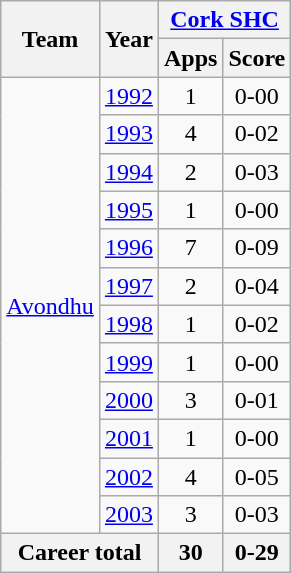<table class="wikitable" style="text-align:center">
<tr>
<th rowspan="2">Team</th>
<th rowspan="2">Year</th>
<th colspan="2"><a href='#'>Cork SHC</a></th>
</tr>
<tr>
<th>Apps</th>
<th>Score</th>
</tr>
<tr>
<td rowspan="12"><a href='#'>Avondhu</a></td>
<td><a href='#'>1992</a></td>
<td>1</td>
<td>0-00</td>
</tr>
<tr>
<td><a href='#'>1993</a></td>
<td>4</td>
<td>0-02</td>
</tr>
<tr>
<td><a href='#'>1994</a></td>
<td>2</td>
<td>0-03</td>
</tr>
<tr>
<td><a href='#'>1995</a></td>
<td>1</td>
<td>0-00</td>
</tr>
<tr>
<td><a href='#'>1996</a></td>
<td>7</td>
<td>0-09</td>
</tr>
<tr>
<td><a href='#'>1997</a></td>
<td>2</td>
<td>0-04</td>
</tr>
<tr>
<td><a href='#'>1998</a></td>
<td>1</td>
<td>0-02</td>
</tr>
<tr>
<td><a href='#'>1999</a></td>
<td>1</td>
<td>0-00</td>
</tr>
<tr>
<td><a href='#'>2000</a></td>
<td>3</td>
<td>0-01</td>
</tr>
<tr>
<td><a href='#'>2001</a></td>
<td>1</td>
<td>0-00</td>
</tr>
<tr>
<td><a href='#'>2002</a></td>
<td>4</td>
<td>0-05</td>
</tr>
<tr>
<td><a href='#'>2003</a></td>
<td>3</td>
<td>0-03</td>
</tr>
<tr>
<th colspan="2">Career total</th>
<th>30</th>
<th>0-29</th>
</tr>
</table>
